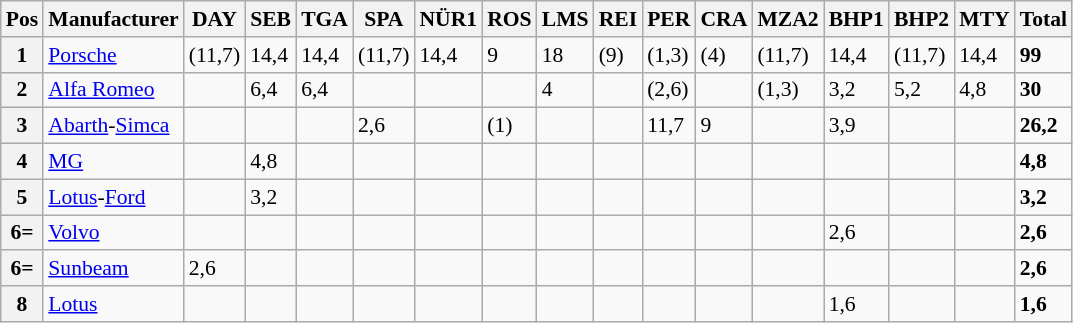<table class="wikitable" style="font-size: 90%;">
<tr>
<th>Pos</th>
<th>Manufacturer</th>
<th> DAY</th>
<th> SEB</th>
<th> TGA</th>
<th> SPA</th>
<th> NÜR1</th>
<th> ROS</th>
<th> LMS</th>
<th> REI</th>
<th> PER</th>
<th> CRA</th>
<th> MZA2</th>
<th> BHP1</th>
<th> BHP2</th>
<th> MTY</th>
<th>Total</th>
</tr>
<tr>
<th>1</th>
<td><a href='#'>Porsche</a></td>
<td>(11,7)</td>
<td>14,4</td>
<td>14,4</td>
<td>(11,7)</td>
<td>14,4</td>
<td>9</td>
<td>18</td>
<td>(9)</td>
<td>(1,3)</td>
<td>(4)</td>
<td>(11,7)</td>
<td>14,4</td>
<td>(11,7)</td>
<td>14,4</td>
<td><strong>99</strong></td>
</tr>
<tr>
<th>2</th>
<td><a href='#'>Alfa Romeo</a></td>
<td></td>
<td>6,4</td>
<td>6,4</td>
<td></td>
<td></td>
<td></td>
<td>4</td>
<td></td>
<td>(2,6)</td>
<td></td>
<td>(1,3)</td>
<td>3,2</td>
<td>5,2</td>
<td>4,8</td>
<td><strong>30</strong></td>
</tr>
<tr>
<th>3</th>
<td><a href='#'>Abarth</a>-<a href='#'>Simca</a></td>
<td></td>
<td></td>
<td></td>
<td>2,6</td>
<td></td>
<td>(1)</td>
<td></td>
<td></td>
<td>11,7</td>
<td>9</td>
<td></td>
<td>3,9</td>
<td></td>
<td></td>
<td><strong>26,2</strong></td>
</tr>
<tr>
<th>4</th>
<td><a href='#'>MG</a></td>
<td></td>
<td>4,8</td>
<td></td>
<td></td>
<td></td>
<td></td>
<td></td>
<td></td>
<td></td>
<td></td>
<td></td>
<td></td>
<td></td>
<td></td>
<td><strong>4,8</strong></td>
</tr>
<tr>
<th>5</th>
<td><a href='#'>Lotus</a>-<a href='#'>Ford</a></td>
<td></td>
<td>3,2</td>
<td></td>
<td></td>
<td></td>
<td></td>
<td></td>
<td></td>
<td></td>
<td></td>
<td></td>
<td></td>
<td></td>
<td></td>
<td><strong>3,2</strong></td>
</tr>
<tr>
<th>6=</th>
<td><a href='#'>Volvo</a></td>
<td></td>
<td></td>
<td></td>
<td></td>
<td></td>
<td></td>
<td></td>
<td></td>
<td></td>
<td></td>
<td></td>
<td>2,6</td>
<td></td>
<td></td>
<td><strong>2,6</strong></td>
</tr>
<tr>
<th>6=</th>
<td><a href='#'>Sunbeam</a></td>
<td>2,6</td>
<td></td>
<td></td>
<td></td>
<td></td>
<td></td>
<td></td>
<td></td>
<td></td>
<td></td>
<td></td>
<td></td>
<td></td>
<td></td>
<td><strong>2,6</strong></td>
</tr>
<tr>
<th>8</th>
<td><a href='#'>Lotus</a></td>
<td></td>
<td></td>
<td></td>
<td></td>
<td></td>
<td></td>
<td></td>
<td></td>
<td></td>
<td></td>
<td></td>
<td>1,6</td>
<td></td>
<td></td>
<td><strong>1,6</strong></td>
</tr>
</table>
